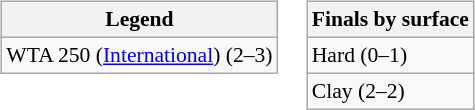<table>
<tr valign=top>
<td><br><table class=wikitable style=font-size:90%>
<tr>
<th>Legend</th>
</tr>
<tr>
<td>WTA 250 (<a href='#'>International</a>) (2–3)</td>
</tr>
</table>
</td>
<td><br><table class=wikitable  style=font-size:90%>
<tr>
<th>Finals by surface</th>
</tr>
<tr>
<td>Hard (0–1)</td>
</tr>
<tr>
<td>Clay (2–2)</td>
</tr>
</table>
</td>
</tr>
</table>
